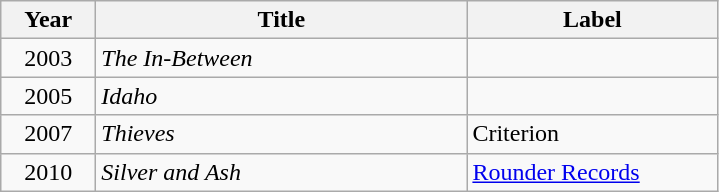<table class="wikitable">
<tr>
<th style="width:3.5em;">Year</th>
<th style="width:15em;">Title</th>
<th style="width:10em;">Label</th>
</tr>
<tr>
<td style="text-align:center;">2003</td>
<td><em>The In-Between</em></td>
<td></td>
</tr>
<tr>
<td style="text-align:center;">2005</td>
<td><em>Idaho</em></td>
<td></td>
</tr>
<tr>
<td style="text-align:center;">2007</td>
<td><em>Thieves</em></td>
<td>Criterion</td>
</tr>
<tr>
<td style="text-align:center;">2010</td>
<td><em>Silver and Ash</em></td>
<td><a href='#'>Rounder Records</a></td>
</tr>
</table>
